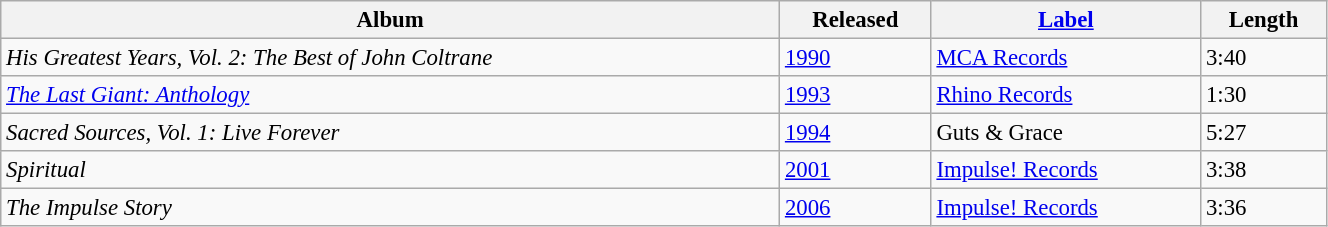<table class="wikitable" style="font-size:95%;width:70%;">
<tr>
<th>Album</th>
<th>Released</th>
<th><a href='#'>Label</a></th>
<th>Length</th>
</tr>
<tr>
<td><em>His Greatest Years, Vol. 2: The Best of John Coltrane</em></td>
<td><a href='#'>1990</a></td>
<td><a href='#'>MCA Records</a></td>
<td>3:40</td>
</tr>
<tr>
<td><em><a href='#'>The Last Giant: Anthology</a></em></td>
<td><a href='#'>1993</a></td>
<td><a href='#'>Rhino Records</a></td>
<td>1:30</td>
</tr>
<tr>
<td><em>Sacred Sources, Vol. 1: Live Forever</em></td>
<td><a href='#'>1994</a></td>
<td>Guts & Grace</td>
<td>5:27</td>
</tr>
<tr>
<td><em>Spiritual</em></td>
<td><a href='#'>2001</a></td>
<td><a href='#'>Impulse! Records</a></td>
<td>3:38</td>
</tr>
<tr>
<td><em>The Impulse Story</em></td>
<td><a href='#'>2006</a></td>
<td><a href='#'>Impulse! Records</a></td>
<td>3:36</td>
</tr>
</table>
